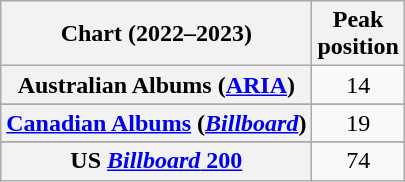<table class="wikitable sortable plainrowheaders" style="text-align:center">
<tr>
<th scope="col">Chart (2022–2023)</th>
<th scope="col">Peak<br>position</th>
</tr>
<tr>
<th scope="row">Australian Albums (<a href='#'>ARIA</a>)</th>
<td>14</td>
</tr>
<tr>
</tr>
<tr>
</tr>
<tr>
</tr>
<tr>
<th scope="row"><a href='#'>Canadian Albums</a> (<em><a href='#'>Billboard</a></em>)</th>
<td>19</td>
</tr>
<tr>
</tr>
<tr>
</tr>
<tr>
</tr>
<tr>
</tr>
<tr>
</tr>
<tr>
</tr>
<tr>
<th scope="row">US <a href='#'><em>Billboard</em> 200</a></th>
<td>74</td>
</tr>
</table>
